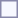<table style="border:1px solid #8888aa; background-color:#f7f8ff; padding:5px; font-size:95%; margin: 0px 12px 12px 0px;">
</table>
